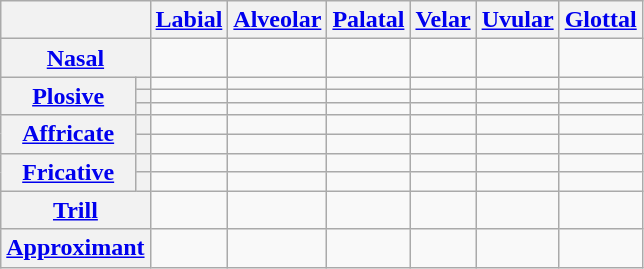<table class="wikitable" style="text-align: center;">
<tr>
<th colspan="2"></th>
<th><a href='#'>Labial</a></th>
<th><a href='#'>Alveolar</a></th>
<th><a href='#'>Palatal</a></th>
<th><a href='#'>Velar</a></th>
<th><a href='#'>Uvular</a></th>
<th><a href='#'>Glottal</a></th>
</tr>
<tr>
<th colspan="2"><a href='#'>Nasal</a></th>
<td></td>
<td></td>
<td></td>
<td></td>
<td></td>
<td></td>
</tr>
<tr>
<th rowspan="3"><a href='#'>Plosive</a></th>
<th></th>
<td></td>
<td></td>
<td></td>
<td></td>
<td></td>
<td></td>
</tr>
<tr>
<th></th>
<td></td>
<td></td>
<td></td>
<td></td>
<td></td>
<td></td>
</tr>
<tr>
<th></th>
<td></td>
<td></td>
<td></td>
<td></td>
<td></td>
<td></td>
</tr>
<tr>
<th rowspan="2"><a href='#'>Affricate</a></th>
<th></th>
<td></td>
<td></td>
<td></td>
<td></td>
<td></td>
<td></td>
</tr>
<tr>
<th></th>
<td></td>
<td></td>
<td></td>
<td></td>
<td></td>
<td></td>
</tr>
<tr>
<th rowspan="2"><a href='#'>Fricative</a></th>
<th></th>
<td></td>
<td></td>
<td></td>
<td></td>
<td></td>
<td></td>
</tr>
<tr>
<th></th>
<td></td>
<td></td>
<td></td>
<td></td>
<td></td>
<td></td>
</tr>
<tr>
<th colspan="2"><a href='#'>Trill</a></th>
<td></td>
<td></td>
<td></td>
<td></td>
<td></td>
<td></td>
</tr>
<tr>
<th colspan="2"><a href='#'>Approximant</a></th>
<td></td>
<td></td>
<td></td>
<td></td>
<td></td>
<td></td>
</tr>
</table>
